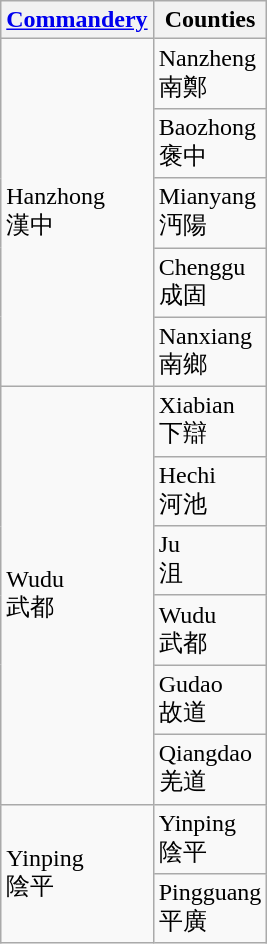<table class="wikitable sortable">
<tr>
<th><a href='#'>Commandery</a></th>
<th>Counties</th>
</tr>
<tr>
<td rowspan=5>Hanzhong<br>漢中</td>
<td>Nanzheng<br>南鄭</td>
</tr>
<tr>
<td>Baozhong<br>褒中</td>
</tr>
<tr>
<td>Mianyang<br>沔陽</td>
</tr>
<tr>
<td>Chenggu<br>成固</td>
</tr>
<tr>
<td>Nanxiang<br>南鄉</td>
</tr>
<tr>
<td rowspan=6>Wudu<br>武都</td>
<td>Xiabian<br>下辯</td>
</tr>
<tr>
<td>Hechi<br>河池</td>
</tr>
<tr>
<td>Ju<br>沮</td>
</tr>
<tr>
<td>Wudu<br>武都</td>
</tr>
<tr>
<td>Gudao<br>故道</td>
</tr>
<tr>
<td>Qiangdao<br>羌道</td>
</tr>
<tr>
<td rowspan=2>Yinping<br>陰平</td>
<td>Yinping<br>陰平</td>
</tr>
<tr>
<td>Pingguang<br>平廣</td>
</tr>
</table>
